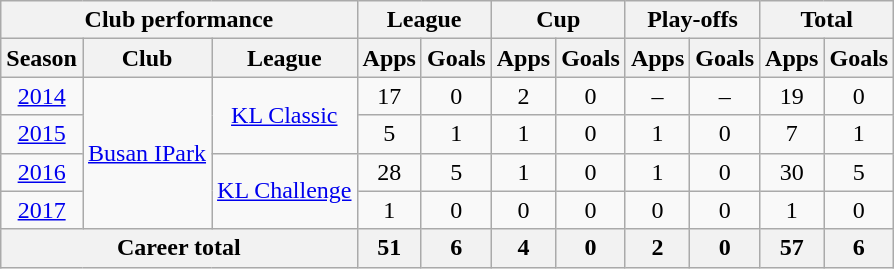<table class="wikitable" style="text-align:center">
<tr>
<th colspan=3>Club performance</th>
<th colspan=2>League</th>
<th colspan=2>Cup</th>
<th colspan=2>Play-offs</th>
<th colspan=2>Total</th>
</tr>
<tr>
<th>Season</th>
<th>Club</th>
<th>League</th>
<th>Apps</th>
<th>Goals</th>
<th>Apps</th>
<th>Goals</th>
<th>Apps</th>
<th>Goals</th>
<th>Apps</th>
<th>Goals</th>
</tr>
<tr>
<td><a href='#'>2014</a></td>
<td rowspan="4"><a href='#'>Busan IPark</a></td>
<td rowspan="2"><a href='#'>KL Classic</a></td>
<td>17</td>
<td>0</td>
<td>2</td>
<td>0</td>
<td>–</td>
<td>–</td>
<td>19</td>
<td>0</td>
</tr>
<tr>
<td><a href='#'>2015</a></td>
<td>5</td>
<td>1</td>
<td>1</td>
<td>0</td>
<td>1</td>
<td>0</td>
<td>7</td>
<td>1</td>
</tr>
<tr>
<td><a href='#'>2016</a></td>
<td rowspan="2"><a href='#'>KL Challenge</a></td>
<td>28</td>
<td>5</td>
<td>1</td>
<td>0</td>
<td>1</td>
<td>0</td>
<td>30</td>
<td>5</td>
</tr>
<tr>
<td><a href='#'>2017</a></td>
<td>1</td>
<td>0</td>
<td>0</td>
<td>0</td>
<td>0</td>
<td>0</td>
<td>1</td>
<td>0</td>
</tr>
<tr>
<th colspan=3>Career total</th>
<th>51</th>
<th>6</th>
<th>4</th>
<th>0</th>
<th>2</th>
<th>0</th>
<th>57</th>
<th>6</th>
</tr>
</table>
